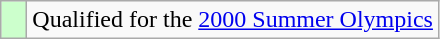<table class="wikitable" style="text-align:left;">
<tr>
<td width=10px bgcolor=#ccffcc></td>
<td>Qualified for the <a href='#'>2000 Summer Olympics</a></td>
</tr>
</table>
